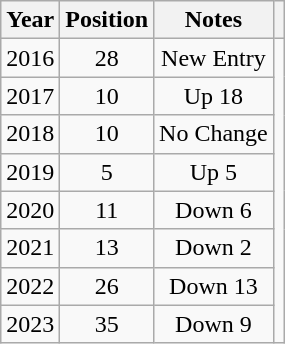<table class="wikitable plainrowheaders" style="text-align:center;">
<tr>
<th>Year</th>
<th>Position</th>
<th>Notes</th>
<th></th>
</tr>
<tr>
<td>2016</td>
<td>28</td>
<td>New Entry</td>
<td rowspan="8"></td>
</tr>
<tr>
<td>2017</td>
<td>10</td>
<td>Up 18</td>
</tr>
<tr>
<td>2018</td>
<td>10</td>
<td>No Change</td>
</tr>
<tr>
<td>2019</td>
<td>5</td>
<td>Up 5</td>
</tr>
<tr>
<td>2020</td>
<td>11</td>
<td>Down 6</td>
</tr>
<tr>
<td>2021</td>
<td>13</td>
<td>Down 2</td>
</tr>
<tr>
<td>2022</td>
<td>26</td>
<td>Down 13</td>
</tr>
<tr>
<td>2023</td>
<td>35</td>
<td>Down 9</td>
</tr>
</table>
